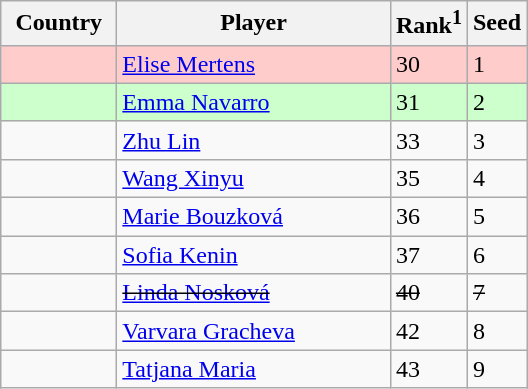<table class="sortable wikitable">
<tr>
<th width="70">Country</th>
<th width="175">Player</th>
<th>Rank<sup>1</sup></th>
<th>Seed</th>
</tr>
<tr style="background:#fcc;">
<td></td>
<td><a href='#'>Elise Mertens</a></td>
<td>30</td>
<td>1</td>
</tr>
<tr style="background:#cfc;">
<td></td>
<td><a href='#'>Emma Navarro</a></td>
<td>31</td>
<td>2</td>
</tr>
<tr>
<td></td>
<td><a href='#'>Zhu Lin</a></td>
<td>33</td>
<td>3</td>
</tr>
<tr>
<td></td>
<td><a href='#'>Wang Xinyu</a></td>
<td>35</td>
<td>4</td>
</tr>
<tr>
<td></td>
<td><a href='#'>Marie Bouzková</a></td>
<td>36</td>
<td>5</td>
</tr>
<tr>
<td></td>
<td><a href='#'>Sofia Kenin</a></td>
<td>37</td>
<td>6</td>
</tr>
<tr>
<td><s></s></td>
<td><s><a href='#'>Linda Nosková</a></s></td>
<td><s>40</s></td>
<td><s>7</s></td>
</tr>
<tr>
<td></td>
<td><a href='#'>Varvara Gracheva</a></td>
<td>42</td>
<td>8</td>
</tr>
<tr>
<td></td>
<td><a href='#'>Tatjana Maria</a></td>
<td>43</td>
<td>9</td>
</tr>
</table>
